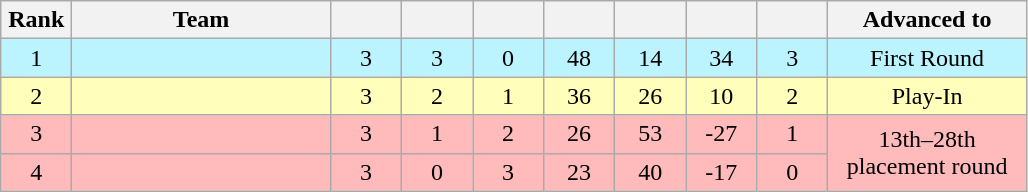<table class="wikitable" style="text-align:center;">
<tr>
<th width=40>Rank</th>
<th width=165>Team</th>
<th width=40></th>
<th width=40></th>
<th width=40></th>
<th width=40></th>
<th width=40></th>
<th width=40></th>
<th width=40></th>
<th width=125>Advanced to</th>
</tr>
<tr bgcolor=#bbf3ff>
<td>1</td>
<td style="text-align:left;"></td>
<td>3</td>
<td>3</td>
<td>0</td>
<td>48</td>
<td>14</td>
<td>34</td>
<td>3</td>
<td>First Round</td>
</tr>
<tr bgcolor=#ffffbb>
<td>2</td>
<td style="text-align:left;"></td>
<td>3</td>
<td>2</td>
<td>1</td>
<td>36</td>
<td>26</td>
<td>10</td>
<td>2</td>
<td>Play-In</td>
</tr>
<tr bgcolor=#ffbbbb>
<td>3</td>
<td style="text-align:left;"></td>
<td>3</td>
<td>1</td>
<td>2</td>
<td>26</td>
<td>53</td>
<td>-27</td>
<td>1</td>
<td rowspan=2>13th–28th placement round</td>
</tr>
<tr bgcolor=#ffbbbb>
<td>4</td>
<td style="text-align:left;"></td>
<td>3</td>
<td>0</td>
<td>3</td>
<td>23</td>
<td>40</td>
<td>-17</td>
<td>0</td>
</tr>
</table>
